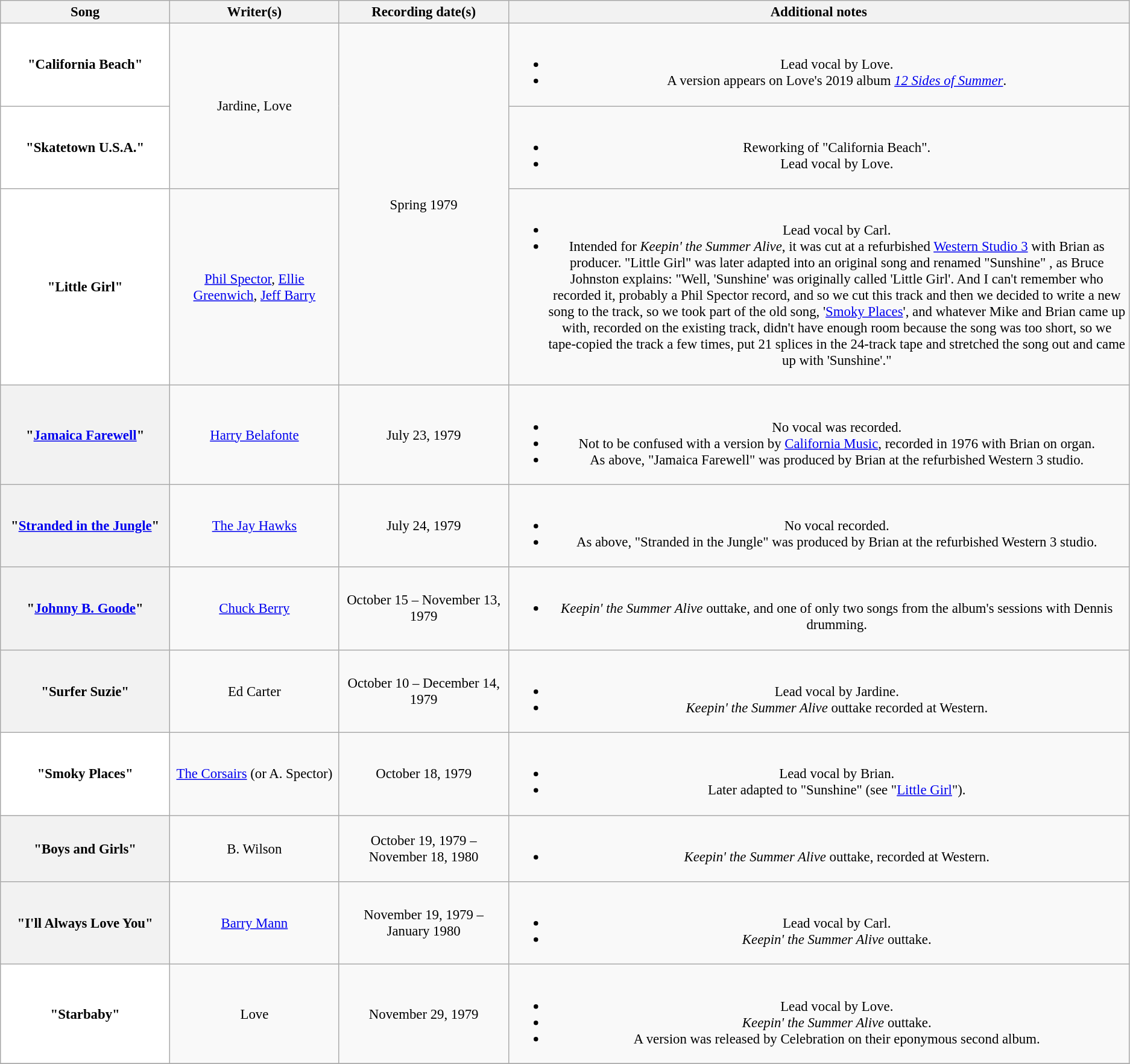<table class="wikitable sortable plainrowheaders" style="font-size:95%; width=1250; text-align:center;">
<tr>
<th scope="col" style="width: 15%;">Song</th>
<th scope="col" style="width: 15%;">Writer(s)</th>
<th scope="col" style="width: 15%;">Recording date(s)</th>
<th class="unsortable" scope="col">Additional notes</th>
</tr>
<tr>
<th style="background-color: white;"; scope="row">"California Beach"</th>
<td rowspan="2">Jardine, Love</td>
<td data-sort-value="1979-03"; rowspan="3">Spring 1979</td>
<td><br><ul><li>Lead vocal by Love.</li><li>A version appears on Love's 2019 album <em><a href='#'>12 Sides of Summer</a></em>.</li></ul></td>
</tr>
<tr>
<th style="background-color: white;"; scope="row">"Skatetown U.S.A."</th>
<td><br><ul><li>Reworking of "California Beach".</li><li>Lead vocal by Love.</li></ul></td>
</tr>
<tr>
<th scope="row"; style="background-color: white;">"Little Girl"</th>
<td><a href='#'>Phil Spector</a>, <a href='#'>Ellie Greenwich</a>, <a href='#'>Jeff Barry</a></td>
<td><br><ul><li>Lead vocal by Carl.</li><li>Intended for <em>Keepin' the Summer Alive</em>, it was cut at a refurbished <a href='#'>Western Studio 3</a> with Brian as producer. "Little Girl" was later adapted into an original song and renamed "Sunshine" , as Bruce Johnston explains: "Well, 'Sunshine' was originally called 'Little Girl'.  And I can't remember who recorded it, probably a Phil Spector record, and so we cut this track and then we decided to write a new song to the track, so we took part of the old song, '<a href='#'>Smoky Places</a>', and whatever Mike and Brian came up with, recorded on the existing track, didn't have enough room because the song was too short, so we tape-copied the track a few times, put 21 splices in the 24-track tape and stretched the song out and came up with 'Sunshine'."</li></ul></td>
</tr>
<tr>
<th scope="row">"<a href='#'>Jamaica Farewell</a>"</th>
<td><a href='#'>Harry Belafonte</a></td>
<td data-sort-value="1979-07-23">July 23, 1979</td>
<td><br><ul><li>No vocal was recorded.</li><li>Not to be confused with a version by <a href='#'>California Music</a>, recorded in 1976 with Brian on organ.</li><li>As above, "Jamaica Farewell" was produced by Brian at the refurbished Western 3 studio.</li></ul></td>
</tr>
<tr>
<th scope="row">"<a href='#'>Stranded in the Jungle</a>"</th>
<td><a href='#'>The Jay Hawks</a></td>
<td data-sort-value="1979-07-24">July 24, 1979</td>
<td><br><ul><li>No vocal recorded.</li><li>As above, "Stranded in the Jungle" was produced by Brian at the refurbished Western 3 studio.</li></ul></td>
</tr>
<tr>
<th scope="row">"<a href='#'>Johnny B. Goode</a>"</th>
<td><a href='#'>Chuck Berry</a></td>
<td data-sort-value="1979-10-15">October 15 – November 13, 1979</td>
<td><br><ul><li><em>Keepin' the Summer Alive</em> outtake, and one of only two songs from the album's sessions with Dennis drumming.</li></ul></td>
</tr>
<tr>
<th scope="row">"Surfer Suzie"</th>
<td>Ed Carter</td>
<td data-sort-value="1979-10-10">October 10 – December 14, 1979</td>
<td><br><ul><li>Lead vocal by Jardine.</li><li><em>Keepin' the Summer Alive</em> outtake recorded at Western.</li></ul></td>
</tr>
<tr>
<th scope="row"; style="background-color: white;">"Smoky Places"</th>
<td><a href='#'>The Corsairs</a> (or A. Spector)</td>
<td data-sort-value="1979-10-18">October 18, 1979</td>
<td><br><ul><li>Lead vocal by Brian.</li><li>Later adapted to "Sunshine" (see "<a href='#'>Little Girl</a>").</li></ul></td>
</tr>
<tr>
<th scope="row">"Boys and Girls"</th>
<td>B. Wilson</td>
<td data-sort-value="1979-10-19">October 19, 1979 – November 18, 1980</td>
<td><br><ul><li><em>Keepin' the Summer Alive</em> outtake, recorded at Western.</li></ul></td>
</tr>
<tr>
<th scope="row">"I'll Always Love You"</th>
<td><a href='#'>Barry Mann</a></td>
<td data-sort-value="1979-11-19">November 19, 1979 – January 1980</td>
<td><br><ul><li>Lead vocal by Carl.</li><li><em>Keepin' the Summer Alive</em> outtake.</li></ul></td>
</tr>
<tr>
<th scope="row"; style="background-color: white;">"Starbaby"</th>
<td>Love</td>
<td data-sort-value="1979-11-29">November 29, 1979</td>
<td><br><ul><li>Lead vocal by Love.</li><li><em>Keepin' the Summer Alive</em> outtake.</li><li>A version was released by Celebration on their eponymous second album.</li></ul></td>
</tr>
<tr>
</tr>
</table>
